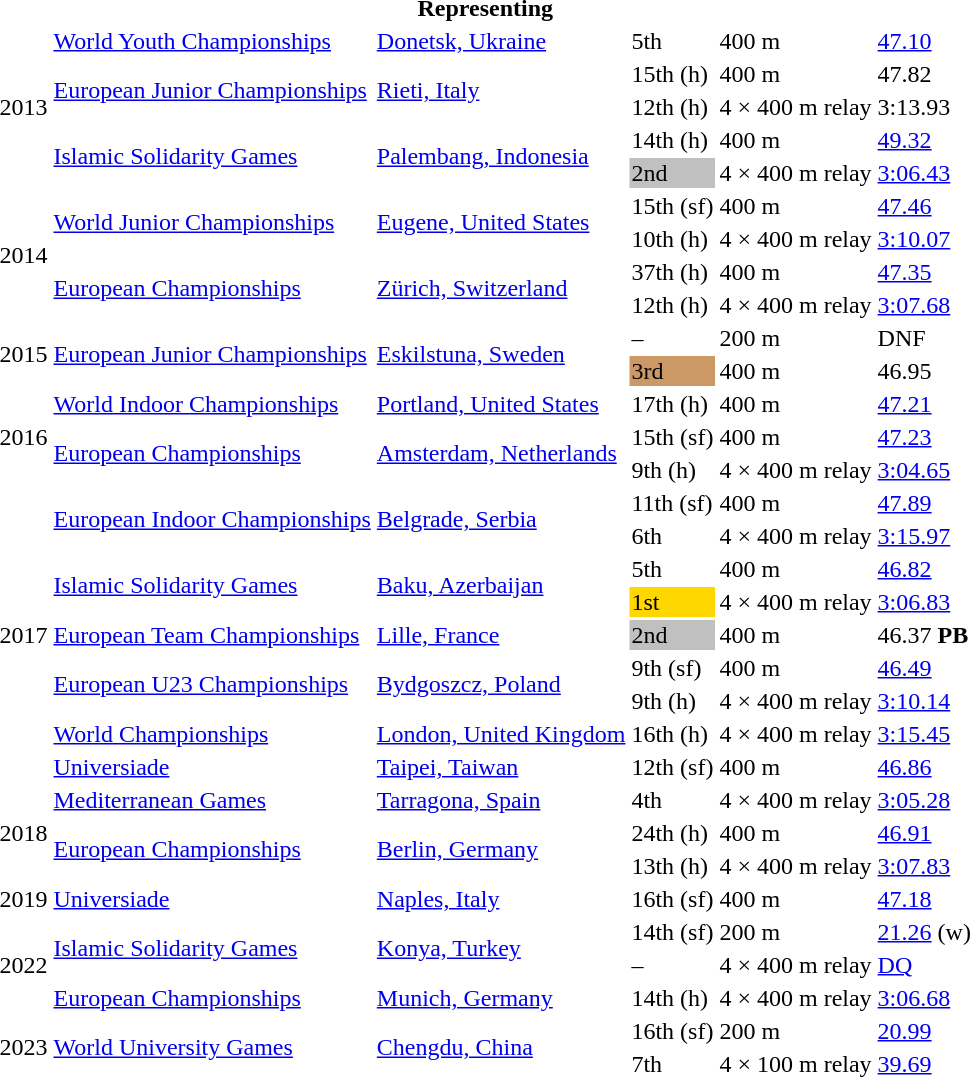<table>
<tr>
<th colspan="6">Representing </th>
</tr>
<tr>
<td rowspan=5>2013</td>
<td><a href='#'>World Youth Championships</a></td>
<td><a href='#'>Donetsk, Ukraine</a></td>
<td>5th</td>
<td>400 m</td>
<td><a href='#'>47.10</a></td>
</tr>
<tr>
<td rowspan=2><a href='#'>European Junior Championships</a></td>
<td rowspan=2><a href='#'>Rieti, Italy</a></td>
<td>15th (h)</td>
<td>400 m</td>
<td>47.82</td>
</tr>
<tr>
<td>12th (h)</td>
<td>4 × 400 m relay</td>
<td>3:13.93</td>
</tr>
<tr>
<td rowspan=2><a href='#'>Islamic Solidarity Games</a></td>
<td rowspan=2><a href='#'>Palembang, Indonesia</a></td>
<td>14th (h)</td>
<td>400 m</td>
<td><a href='#'>49.32</a></td>
</tr>
<tr>
<td bgcolor=silver>2nd</td>
<td>4 × 400 m relay</td>
<td><a href='#'>3:06.43</a></td>
</tr>
<tr>
<td rowspan=4>2014</td>
<td rowspan=2><a href='#'>World Junior Championships</a></td>
<td rowspan=2><a href='#'>Eugene, United States</a></td>
<td>15th (sf)</td>
<td>400 m</td>
<td><a href='#'>47.46</a></td>
</tr>
<tr>
<td>10th (h)</td>
<td>4 × 400 m relay</td>
<td><a href='#'>3:10.07</a></td>
</tr>
<tr>
<td rowspan=2><a href='#'>European Championships</a></td>
<td rowspan=2><a href='#'>Zürich, Switzerland</a></td>
<td>37th (h)</td>
<td>400 m</td>
<td><a href='#'>47.35</a></td>
</tr>
<tr>
<td>12th (h)</td>
<td>4 × 400 m relay</td>
<td><a href='#'>3:07.68</a></td>
</tr>
<tr>
<td rowspan=2>2015</td>
<td rowspan=2><a href='#'>European Junior Championships</a></td>
<td rowspan=2><a href='#'>Eskilstuna, Sweden</a></td>
<td>–</td>
<td>200 m</td>
<td>DNF</td>
</tr>
<tr>
<td bgcolor=cc9966>3rd</td>
<td>400 m</td>
<td>46.95</td>
</tr>
<tr>
<td rowspan=3>2016</td>
<td><a href='#'>World Indoor Championships</a></td>
<td><a href='#'>Portland, United States</a></td>
<td>17th (h)</td>
<td>400 m</td>
<td><a href='#'>47.21</a></td>
</tr>
<tr>
<td rowspan=2><a href='#'>European Championships</a></td>
<td rowspan=2><a href='#'>Amsterdam, Netherlands</a></td>
<td>15th (sf)</td>
<td>400 m</td>
<td><a href='#'>47.23</a></td>
</tr>
<tr>
<td>9th (h)</td>
<td>4 × 400 m relay</td>
<td><a href='#'>3:04.65</a></td>
</tr>
<tr>
<td rowspan=9>2017</td>
<td rowspan=2><a href='#'>European Indoor Championships</a></td>
<td rowspan=2><a href='#'>Belgrade, Serbia</a></td>
<td>11th (sf)</td>
<td>400 m</td>
<td><a href='#'>47.89</a></td>
</tr>
<tr>
<td>6th</td>
<td>4 × 400 m relay</td>
<td><a href='#'>3:15.97</a></td>
</tr>
<tr>
<td rowspan=2><a href='#'>Islamic Solidarity Games</a></td>
<td rowspan=2><a href='#'>Baku, Azerbaijan</a></td>
<td>5th</td>
<td>400 m</td>
<td><a href='#'>46.82</a></td>
</tr>
<tr>
<td bgcolor=gold>1st</td>
<td>4 × 400 m relay</td>
<td><a href='#'>3:06.83</a></td>
</tr>
<tr>
<td><a href='#'>European Team Championships</a></td>
<td><a href='#'>Lille, France</a></td>
<td bgcolor=silver>2nd</td>
<td>400 m</td>
<td>46.37 <strong>PB</strong></td>
</tr>
<tr>
<td rowspan=2><a href='#'>European U23 Championships</a></td>
<td rowspan=2><a href='#'>Bydgoszcz, Poland</a></td>
<td>9th (sf)</td>
<td>400 m</td>
<td><a href='#'>46.49</a></td>
</tr>
<tr>
<td>9th (h)</td>
<td>4 × 400 m relay</td>
<td><a href='#'>3:10.14</a></td>
</tr>
<tr>
<td><a href='#'>World Championships</a></td>
<td><a href='#'>London, United Kingdom</a></td>
<td>16th (h)</td>
<td>4 × 400 m relay</td>
<td><a href='#'>3:15.45</a></td>
</tr>
<tr>
<td><a href='#'>Universiade</a></td>
<td><a href='#'>Taipei, Taiwan</a></td>
<td>12th (sf)</td>
<td>400 m</td>
<td><a href='#'>46.86</a></td>
</tr>
<tr>
<td rowspan=3>2018</td>
<td><a href='#'>Mediterranean Games</a></td>
<td><a href='#'>Tarragona, Spain</a></td>
<td>4th</td>
<td>4 × 400 m relay</td>
<td><a href='#'>3:05.28</a></td>
</tr>
<tr>
<td rowspan=2><a href='#'>European Championships</a></td>
<td rowspan=2><a href='#'>Berlin, Germany</a></td>
<td>24th (h)</td>
<td>400 m</td>
<td><a href='#'>46.91</a></td>
</tr>
<tr>
<td>13th (h)</td>
<td>4 × 400 m relay</td>
<td><a href='#'>3:07.83</a></td>
</tr>
<tr>
<td>2019</td>
<td><a href='#'>Universiade</a></td>
<td><a href='#'>Naples, Italy</a></td>
<td>16th (sf)</td>
<td>400 m</td>
<td><a href='#'>47.18</a></td>
</tr>
<tr>
<td rowspan=3>2022</td>
<td rowspan=2><a href='#'>Islamic Solidarity Games</a></td>
<td rowspan=2><a href='#'>Konya, Turkey</a></td>
<td>14th (sf)</td>
<td>200 m</td>
<td><a href='#'>21.26</a> (w)</td>
</tr>
<tr>
<td>–</td>
<td>4 × 400 m relay</td>
<td><a href='#'>DQ</a></td>
</tr>
<tr>
<td><a href='#'>European Championships</a></td>
<td><a href='#'>Munich, Germany</a></td>
<td>14th (h)</td>
<td>4 × 400 m relay</td>
<td><a href='#'>3:06.68</a></td>
</tr>
<tr>
<td rowspan=2>2023</td>
<td rowspan=2><a href='#'>World University Games</a></td>
<td rowspan=2><a href='#'>Chengdu, China</a></td>
<td>16th (sf)</td>
<td>200 m</td>
<td><a href='#'>20.99</a></td>
</tr>
<tr>
<td>7th</td>
<td>4 × 100 m relay</td>
<td><a href='#'>39.69</a></td>
</tr>
</table>
